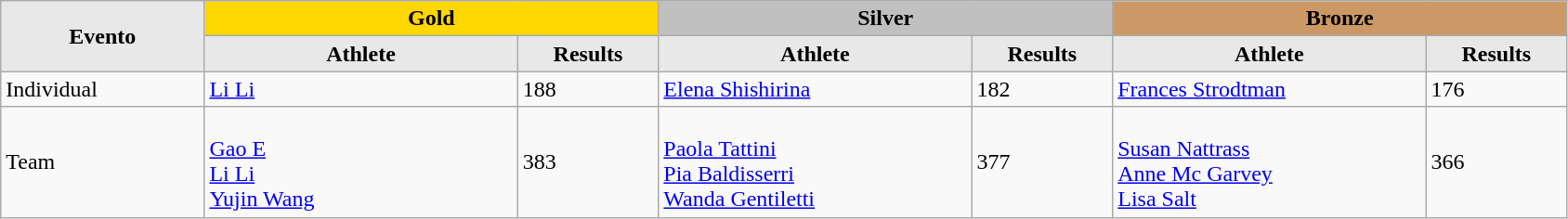<table class="wikitable" style="font-size:100%;width:89%;">
<tr align=center>
<td bgcolor=#E8E8E8 rowspan=2 width=13%><strong>Evento</strong></td>
<td bgcolor=gold colspan=2 width=29%><strong>Gold</strong></td>
<td bgcolor=silver colspan=2 width=29%><strong>Silver</strong></td>
<td bgcolor=#CC9966 colspan=2 width=29%><strong>Bronze</strong></td>
</tr>
<tr align=center bgcolor=#E8E8E8>
<td width=20%><strong>Athlete</strong></td>
<td width=9%><strong>Results</strong></td>
<td width=20%><strong>Athlete</strong></td>
<td width=9%><strong>Results</strong></td>
<td width=20%><strong>Athlete</strong></td>
<td width=9%><strong>Results</strong></td>
</tr>
<tr>
<td>Individual</td>
<td> <a href='#'>Li Li</a></td>
<td>188</td>
<td> <a href='#'>Elena Shishirina</a></td>
<td>182</td>
<td> <a href='#'>Frances Strodtman</a></td>
<td>176</td>
</tr>
<tr>
<td>Team</td>
<td><br><a href='#'>Gao E</a><br><a href='#'>Li Li</a><br><a href='#'>Yujin Wang</a></td>
<td>383</td>
<td><br><a href='#'>Paola Tattini</a><br><a href='#'>Pia Baldisserri</a><br><a href='#'>Wanda Gentiletti</a></td>
<td>377</td>
<td><br><a href='#'>Susan Nattrass</a><br><a href='#'>Anne Mc Garvey</a><br><a href='#'>Lisa Salt</a></td>
<td>366</td>
</tr>
</table>
